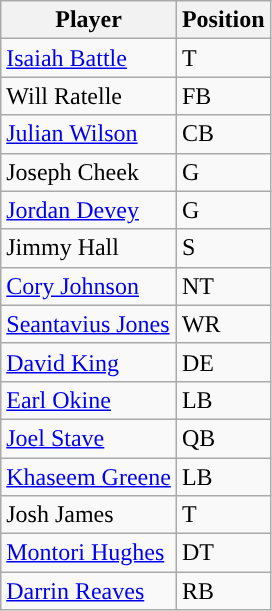<table class="wikitable sortable">
<tr>
<th>Player</th>
<th>Position</th>
</tr>
<tr>
<td><a href='#'>Isaiah Battle</a></td>
<td>T</td>
</tr>
<tr>
<td>Will Ratelle</td>
<td>FB</td>
</tr>
<tr>
<td><a href='#'>Julian Wilson</a></td>
<td>CB</td>
</tr>
<tr>
<td>Joseph Cheek</td>
<td>G</td>
</tr>
<tr>
<td><a href='#'>Jordan Devey</a></td>
<td>G</td>
</tr>
<tr>
<td>Jimmy Hall</td>
<td>S</td>
</tr>
<tr>
<td><a href='#'>Cory Johnson</a></td>
<td>NT</td>
</tr>
<tr>
<td><a href='#'>Seantavius Jones</a></td>
<td>WR</td>
</tr>
<tr>
<td><a href='#'>David King</a></td>
<td>DE</td>
</tr>
<tr>
<td><a href='#'>Earl Okine</a></td>
<td>LB</td>
</tr>
<tr>
<td><a href='#'>Joel Stave</a></td>
<td>QB</td>
</tr>
<tr>
<td><a href='#'>Khaseem Greene</a></td>
<td>LB</td>
</tr>
<tr>
<td>Josh James</td>
<td>T</td>
</tr>
<tr>
<td><a href='#'>Montori Hughes</a></td>
<td>DT</td>
</tr>
<tr>
<td><a href='#'>Darrin Reaves</a></td>
<td>RB</td>
</tr>
</table>
